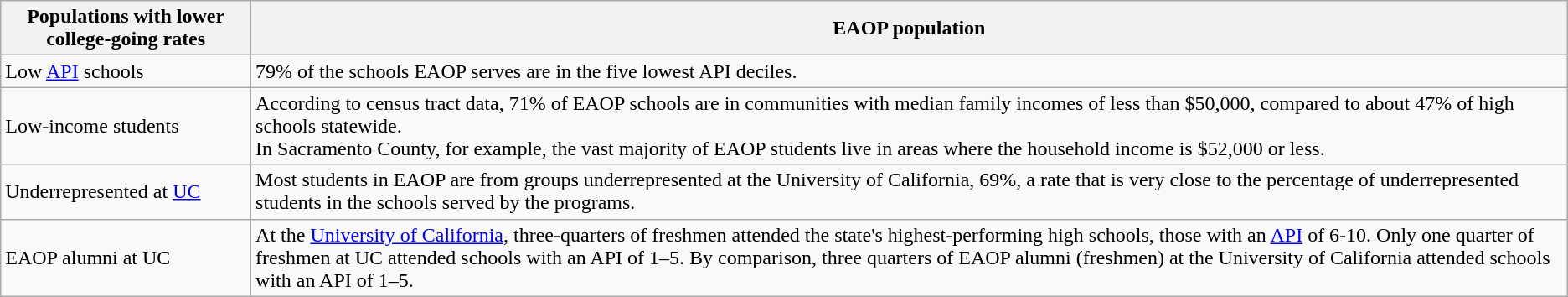<table class="wikitable">
<tr>
<th>Populations with lower college-going rates</th>
<th>EAOP population</th>
</tr>
<tr>
<td>Low <a href='#'>API</a> schools</td>
<td>79% of the schools EAOP serves are in the five lowest API deciles.</td>
</tr>
<tr>
<td>Low-income students</td>
<td>According to census tract data, 71% of EAOP schools are in communities with median family incomes of less than $50,000, compared to about 47% of high schools statewide.<br>In Sacramento County, for example, the vast majority of EAOP students live in areas where the household income is $52,000 or less.</td>
</tr>
<tr>
<td>Underrepresented at <a href='#'>UC</a></td>
<td>Most students in EAOP are from groups underrepresented at the University of California, 69%, a rate that is very close to the percentage of underrepresented students in the schools served by the programs.</td>
</tr>
<tr>
<td>EAOP alumni at UC</td>
<td>At the <a href='#'>University of California</a>, three-quarters of freshmen attended the state's highest-performing high schools, those with an <a href='#'>API</a> of 6-10. Only one quarter of freshmen at UC attended schools with an API of 1–5. By comparison, three quarters of EAOP alumni (freshmen) at the University of California attended schools with an API of 1–5.</td>
</tr>
</table>
